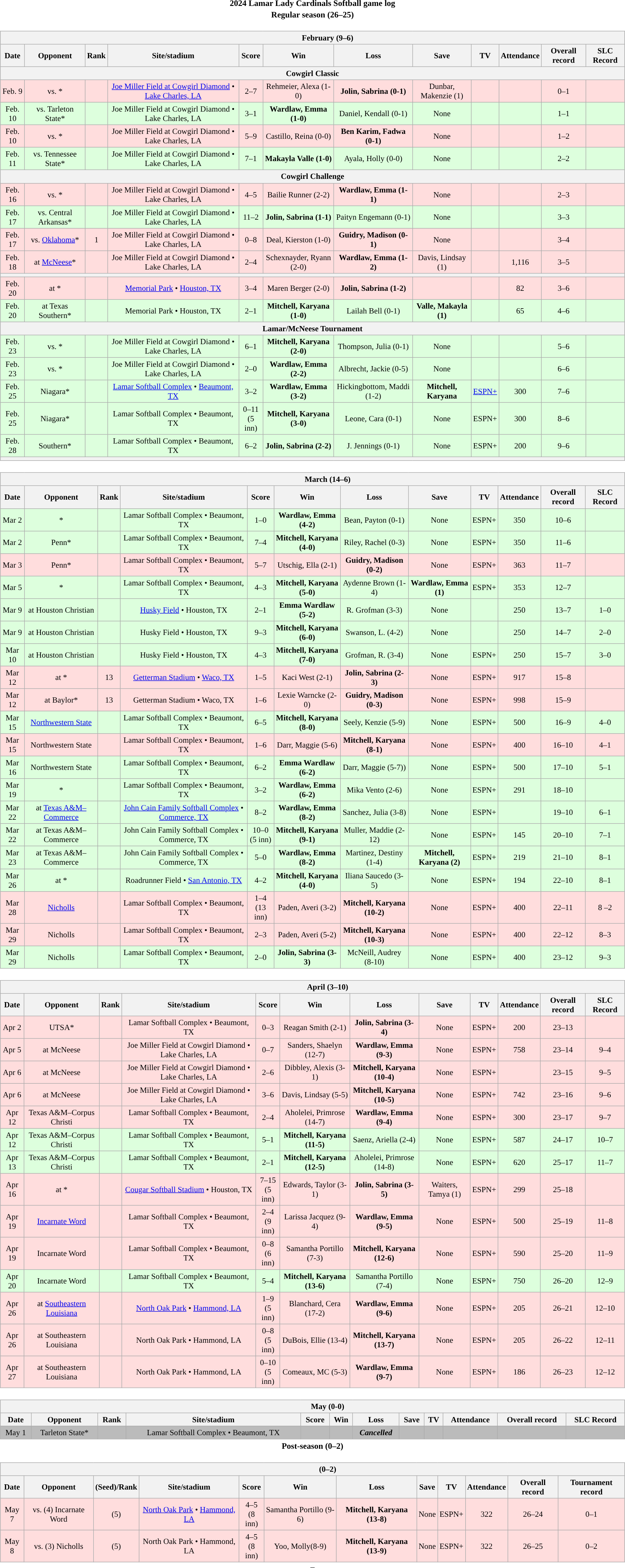<table class="toccolours" width=95% style="clear:both; margin:1.5em auto; text-align:center;">
<tr>
<th colspan=2>2024 Lamar Lady Cardinals Softball game log</th>
</tr>
<tr>
<th colspan=2>Regular season (26–25)</th>
</tr>
<tr valign="top">
<td><br><table class="wikitable collapsible collapsed" style="margin:auto; width:100%; text-align:center; font-size:95%">
<tr>
<th colspan=12 style="padding-left:4em;">February (9–6)</th>
</tr>
<tr>
<th>Date</th>
<th>Opponent</th>
<th>Rank</th>
<th>Site/stadium</th>
<th>Score</th>
<th>Win</th>
<th>Loss</th>
<th>Save</th>
<th>TV</th>
<th>Attendance</th>
<th>Overall record</th>
<th>SLC Record</th>
</tr>
<tr>
<th colspan=12>Cowgirl Classic</th>
</tr>
<tr align="center" bgcolor=#ffdddd>
<td>Feb. 9</td>
<td>vs. *</td>
<td></td>
<td><a href='#'>Joe Miller Field at Cowgirl Diamond</a> • <a href='#'>Lake Charles, LA</a></td>
<td>2–7</td>
<td>Rehmeier, Alexa (1-0)</td>
<td><strong>Jolin, Sabrina (0-1)</strong></td>
<td>Dunbar, Makenzie (1)</td>
<td></td>
<td></td>
<td>0–1</td>
<td></td>
</tr>
<tr align="center" bgcolor=#ddffdd>
<td>Feb. 10</td>
<td>vs. Tarleton State*</td>
<td></td>
<td>Joe Miller Field at Cowgirl Diamond • Lake Charles, LA</td>
<td>3–1</td>
<td><strong>Wardlaw, Emma (1-0)</strong></td>
<td>Daniel, Kendall (0-1)</td>
<td>None</td>
<td></td>
<td></td>
<td>1–1</td>
<td></td>
</tr>
<tr align="center" bgcolor=#ffdddd>
<td>Feb. 10</td>
<td>vs. *</td>
<td></td>
<td>Joe Miller Field at Cowgirl Diamond • Lake Charles, LA</td>
<td>5–9</td>
<td>Castillo, Reina (0-0)</td>
<td><strong>Ben Karim, Fadwa (0-1)</strong></td>
<td>None</td>
<td></td>
<td></td>
<td>1–2</td>
<td></td>
</tr>
<tr align="center" bgcolor=#ddffdd>
<td>Feb. 11</td>
<td>vs. Tennessee State*</td>
<td></td>
<td>Joe Miller Field at Cowgirl Diamond • Lake Charles, LA</td>
<td>7–1</td>
<td><strong>Makayla Valle (1-0)</strong></td>
<td>Ayala, Holly (0-0)</td>
<td>None</td>
<td></td>
<td></td>
<td>2–2</td>
<td></td>
</tr>
<tr>
<th colspan=12>Cowgirl Challenge</th>
</tr>
<tr align="center" bgcolor=#ffdddd>
<td>Feb. 16</td>
<td>vs. *</td>
<td></td>
<td>Joe Miller Field at Cowgirl Diamond • Lake Charles, LA</td>
<td>4–5</td>
<td>Bailie Runner (2-2)</td>
<td><strong>Wardlaw, Emma (1-1)</strong></td>
<td>None</td>
<td></td>
<td></td>
<td>2–3</td>
<td></td>
</tr>
<tr align="center" bgcolor=#ddffdd>
<td>Feb. 17</td>
<td>vs. Central Arkansas*</td>
<td></td>
<td>Joe Miller Field at Cowgirl Diamond • Lake Charles, LA</td>
<td>11–2</td>
<td><strong>Jolin, Sabrina (1-1)</strong></td>
<td>Paityn Engemann (0-1)</td>
<td>None</td>
<td></td>
<td></td>
<td>3–3</td>
<td></td>
</tr>
<tr align="center" bgcolor=#ffdddd>
<td>Feb. 17</td>
<td>vs. <a href='#'>Oklahoma</a>*</td>
<td>1</td>
<td>Joe Miller Field at Cowgirl Diamond • Lake Charles, LA</td>
<td>0–8</td>
<td>Deal, Kierston (1-0)</td>
<td><strong>Guidry, Madison (0-1)</strong></td>
<td>None</td>
<td></td>
<td></td>
<td>3–4</td>
<td></td>
</tr>
<tr align="center" bgcolor=#ffdddd>
<td>Feb. 18</td>
<td>at <a href='#'>McNeese</a>*</td>
<td></td>
<td>Joe Miller Field at Cowgirl Diamond • Lake Charles, LA</td>
<td>2–4</td>
<td>Schexnayder, Ryann (2-0)</td>
<td><strong>Wardlaw, Emma (1-2)</strong></td>
<td>Davis, Lindsay (1)</td>
<td></td>
<td>1,116</td>
<td>3–5</td>
<td></td>
</tr>
<tr>
<th colspan=12></th>
</tr>
<tr align="center" bgcolor=#ffdddd>
<td>Feb. 20</td>
<td>at *</td>
<td></td>
<td><a href='#'>Memorial Park</a> • <a href='#'>Houston, TX</a></td>
<td>3–4</td>
<td>Maren Berger (2-0)</td>
<td><strong>Jolin, Sabrina (1-2)</strong></td>
<td></td>
<td></td>
<td>82</td>
<td>3–6</td>
<td></td>
</tr>
<tr align="center" bgcolor=#ddffdd>
<td>Feb. 20</td>
<td>at Texas Southern*</td>
<td></td>
<td>Memorial Park • Houston, TX</td>
<td>2–1</td>
<td><strong>Mitchell, Karyana (1-0)</strong></td>
<td>Lailah Bell (0-1)</td>
<td><strong>Valle, Makayla (1)</strong></td>
<td></td>
<td>65</td>
<td>4–6</td>
<td></td>
</tr>
<tr>
<th colspan=12>Lamar/McNeese Tournament</th>
</tr>
<tr align="center" bgcolor=#ddffdd>
<td>Feb. 23</td>
<td>vs. *</td>
<td></td>
<td>Joe Miller Field at Cowgirl Diamond • Lake Charles, LA</td>
<td>6–1</td>
<td><strong>Mitchell, Karyana (2-0)</strong></td>
<td>Thompson, Julia (0-1)</td>
<td>None</td>
<td></td>
<td></td>
<td>5–6</td>
<td></td>
</tr>
<tr align="center" bgcolor=#ddffdd>
<td>Feb. 23</td>
<td>vs. *</td>
<td></td>
<td>Joe Miller Field at Cowgirl Diamond • Lake Charles, LA</td>
<td>2–0</td>
<td><strong>Wardlaw, Emma (2-2)</strong></td>
<td>Albrecht, Jackie (0-5)</td>
<td>None</td>
<td></td>
<td></td>
<td>6–6</td>
<td></td>
</tr>
<tr align="center" bgcolor=#ddffdd>
<td>Feb. 25</td>
<td>Niagara*</td>
<td></td>
<td><a href='#'>Lamar Softball Complex</a> • <a href='#'>Beaumont, TX</a></td>
<td>3–2</td>
<td><strong>Wardlaw, Emma (3-2)</strong></td>
<td>Hickingbottom, Maddi  (1-2)</td>
<td><strong>Mitchell, Karyana</strong></td>
<td><a href='#'>ESPN+</a></td>
<td>300</td>
<td>7–6</td>
<td></td>
</tr>
<tr align="center" bgcolor=#ddffdd>
<td>Feb. 25</td>
<td>Niagara*</td>
<td></td>
<td>Lamar Softball Complex • Beaumont, TX</td>
<td>0–11<br>(5 inn)</td>
<td><strong>Mitchell, Karyana (3-0)</strong></td>
<td>Leone, Cara (0-1)</td>
<td>None</td>
<td>ESPN+</td>
<td>300</td>
<td>8–6</td>
<td></td>
</tr>
<tr align="center" bgcolor=#ddffdd>
<td>Feb. 28</td>
<td>Southern*</td>
<td></td>
<td>Lamar Softball Complex • Beaumont, TX</td>
<td>6–2</td>
<td><strong>Jolin, Sabrina (2-2)</strong></td>
<td>J. Jennings (0-1)</td>
<td>None</td>
<td>ESPN+</td>
<td>200</td>
<td>9–6</td>
<td></td>
</tr>
<tr>
<th colspan=12></th>
</tr>
</table>
</td>
</tr>
<tr>
<td><br><table class="wikitable collapsible collapsed" style="margin:auto; width:100%; text-align:center; font-size:95%">
<tr>
<th colspan=12 style="padding-left:4em;">March (14–6)</th>
</tr>
<tr>
<th>Date</th>
<th>Opponent</th>
<th>Rank</th>
<th>Site/stadium</th>
<th>Score</th>
<th>Win</th>
<th>Loss</th>
<th>Save</th>
<th>TV</th>
<th>Attendance</th>
<th>Overall record</th>
<th>SLC Record</th>
</tr>
<tr align="center" bgcolor=#ddffdd>
<td>Mar 2</td>
<td>*</td>
<td></td>
<td>Lamar Softball Complex • Beaumont, TX</td>
<td>1–0</td>
<td><strong>Wardlaw, Emma (4-2)</strong></td>
<td>Bean, Payton (0-1)</td>
<td>None</td>
<td>ESPN+</td>
<td>350</td>
<td>10–6</td>
<td></td>
</tr>
<tr align="center" bgcolor=#ddffdd>
<td>Mar 2</td>
<td>Penn*</td>
<td></td>
<td>Lamar Softball Complex • Beaumont, TX</td>
<td>7–4</td>
<td><strong>Mitchell, Karyana (4-0)</strong></td>
<td>Riley, Rachel (0-3)</td>
<td>None</td>
<td>ESPN+</td>
<td>350</td>
<td>11–6</td>
<td></td>
</tr>
<tr align="center" bgcolor=#ffdddd>
<td>Mar 3</td>
<td>Penn*</td>
<td></td>
<td>Lamar Softball Complex • Beaumont, TX</td>
<td>5–7</td>
<td>Utschig, Ella (2-1)</td>
<td><strong>Guidry, Madison (0-2)</strong></td>
<td>None</td>
<td>ESPN+</td>
<td>363</td>
<td>11–7</td>
<td></td>
</tr>
<tr align="center" bgcolor=#ddffdd>
<td>Mar 5</td>
<td>*</td>
<td></td>
<td>Lamar Softball Complex • Beaumont, TX</td>
<td>4–3</td>
<td><strong>Mitchell, Karyana (5-0)</strong></td>
<td>Aydenne Brown (1-4)</td>
<td><strong>Wardlaw, Emma (1)</strong></td>
<td>ESPN+</td>
<td>353</td>
<td>12–7</td>
<td></td>
</tr>
<tr align="center" bgcolor=#ddffdd>
<td>Mar 9</td>
<td>at Houston Christian</td>
<td></td>
<td><a href='#'>Husky Field</a> • Houston, TX</td>
<td>2–1</td>
<td><strong>Emma Wardlaw (5-2)</strong></td>
<td>R. Grofman (3-3)</td>
<td>None</td>
<td></td>
<td>250</td>
<td>13–7</td>
<td>1–0</td>
</tr>
<tr align="center" bgcolor=#ddffdd>
<td>Mar 9</td>
<td>at Houston Christian</td>
<td></td>
<td>Husky Field • Houston, TX</td>
<td>9–3</td>
<td><strong>Mitchell, Karyana (6-0)</strong></td>
<td>Swanson, L. (4-2)</td>
<td>None</td>
<td></td>
<td>250</td>
<td>14–7</td>
<td>2–0</td>
</tr>
<tr align="center" bgcolor=#ddffdd>
<td>Mar 10</td>
<td>at Houston Christian</td>
<td></td>
<td>Husky Field • Houston, TX</td>
<td>4–3</td>
<td><strong>Mitchell, Karyana (7-0)</strong></td>
<td>Grofman, R. (3-4)</td>
<td>None</td>
<td>ESPN+</td>
<td>250</td>
<td>15–7</td>
<td>3–0</td>
</tr>
<tr align="center" bgcolor=#ffdddd>
<td>Mar 12</td>
<td>at *</td>
<td>13</td>
<td><a href='#'>Getterman Stadium</a> • <a href='#'>Waco, TX</a></td>
<td>1–5</td>
<td>Kaci West (2-1)</td>
<td><strong>Jolin, Sabrina (2-3)</strong></td>
<td>None</td>
<td>ESPN+</td>
<td>917</td>
<td>15–8</td>
<td></td>
</tr>
<tr align="center" bgcolor=#ffdddd>
<td>Mar 12</td>
<td>at Baylor*</td>
<td>13</td>
<td>Getterman Stadium • Waco, TX</td>
<td>1–6</td>
<td>Lexie Warncke (2-0)</td>
<td><strong>Guidry, Madison (0-3)</strong></td>
<td>None</td>
<td>ESPN+</td>
<td>998</td>
<td>15–9</td>
<td></td>
</tr>
<tr align="center" bgcolor=#ddffdd>
<td>Mar 15</td>
<td><a href='#'>Northwestern State</a></td>
<td></td>
<td>Lamar Softball Complex • Beaumont, TX</td>
<td>6–5</td>
<td><strong>Mitchell, Karyana (8-0)</strong></td>
<td>Seely, Kenzie (5-9)</td>
<td>None</td>
<td>ESPN+</td>
<td>500</td>
<td>16–9</td>
<td>4–0</td>
</tr>
<tr align="center" bgcolor=#ffdddd>
<td>Mar 15</td>
<td>Northwestern State</td>
<td></td>
<td>Lamar Softball Complex • Beaumont, TX</td>
<td>1–6</td>
<td>Darr, Maggie (5-6)</td>
<td><strong>Mitchell, Karyana (8-1)</strong></td>
<td>None</td>
<td>ESPN+</td>
<td>400</td>
<td>16–10</td>
<td>4–1</td>
</tr>
<tr align="center" bgcolor=#ddffdd>
<td>Mar 16</td>
<td>Northwestern State</td>
<td></td>
<td>Lamar Softball Complex • Beaumont, TX</td>
<td>6–2</td>
<td><strong>Emma Wardlaw (6-2)</strong></td>
<td>Darr, Maggie (5-7))</td>
<td>None</td>
<td>ESPN+</td>
<td>500</td>
<td>17–10</td>
<td>5–1</td>
</tr>
<tr align="center" bgcolor=#ddffdd>
<td>Mar 19</td>
<td>*</td>
<td></td>
<td>Lamar Softball Complex • Beaumont, TX</td>
<td>3–2</td>
<td><strong>Wardlaw, Emma (6-2)</strong></td>
<td>Mika Vento (2-6)</td>
<td>None</td>
<td>ESPN+</td>
<td>291</td>
<td>18–10</td>
<td></td>
</tr>
<tr align="center" bgcolor=#ddffdd>
<td>Mar 22</td>
<td>at <a href='#'>Texas A&M–Commerce</a></td>
<td></td>
<td><a href='#'>John Cain Family Softball Complex</a> • <a href='#'>Commerce, TX</a></td>
<td>8–2</td>
<td><strong>Wardlaw, Emma (8-2)</strong></td>
<td>Sanchez, Julia (3-8)</td>
<td>None</td>
<td>ESPN+</td>
<td></td>
<td>19–10</td>
<td>6–1</td>
</tr>
<tr align="center" bgcolor=#ddffdd>
<td>Mar 22</td>
<td>at Texas A&M–Commerce</td>
<td></td>
<td>John Cain Family Softball Complex • Commerce, TX</td>
<td>10–0<br>(5 inn)</td>
<td><strong>Mitchell, Karyana (9-1)</strong></td>
<td>Muller, Maddie (2-12)</td>
<td>None</td>
<td>ESPN+</td>
<td>145</td>
<td>20–10</td>
<td>7–1</td>
</tr>
<tr align="center" bgcolor=#ddffdd>
<td>Mar 23</td>
<td>at Texas A&M–Commerce</td>
<td></td>
<td>John Cain Family Softball Complex • Commerce, TX</td>
<td>5–0</td>
<td><strong>Wardlaw, Emma (8-2)</strong></td>
<td>Martinez, Destiny (1-4)</td>
<td><strong>Mitchell, Karyana (2)</strong></td>
<td>ESPN+</td>
<td>219</td>
<td>21–10</td>
<td>8–1</td>
</tr>
<tr align="center" bgcolor=#ddffdd>
<td>Mar 26</td>
<td>at *</td>
<td></td>
<td>Roadrunner Field • <a href='#'>San Antonio, TX</a></td>
<td>4–2</td>
<td><strong>Mitchell, Karyana (4-0)</strong></td>
<td>Iliana Saucedo (3-5)</td>
<td>None</td>
<td>ESPN+</td>
<td>194</td>
<td>22–10</td>
<td>8–1</td>
</tr>
<tr align="center" bgcolor=#ffdddd>
<td>Mar 28</td>
<td><a href='#'>Nicholls</a></td>
<td></td>
<td>Lamar Softball Complex • Beaumont, TX</td>
<td>1–4<br>(13 inn)</td>
<td>Paden, Averi (3-2)</td>
<td><strong>Mitchell, Karyana (10-2)</strong></td>
<td>None</td>
<td>ESPN+</td>
<td>400</td>
<td>22–11</td>
<td>8 –2</td>
</tr>
<tr align="center" bgcolor=#ffdddd>
<td>Mar 29</td>
<td>Nicholls</td>
<td></td>
<td>Lamar Softball Complex • Beaumont, TX</td>
<td>2–3</td>
<td>Paden, Averi (5-2)</td>
<td><strong>Mitchell, Karyana (10-3)</strong></td>
<td>None</td>
<td>ESPN+</td>
<td>400</td>
<td>22–12</td>
<td>8–3</td>
</tr>
<tr align="center" bgcolor=#ddffdd>
<td>Mar 29</td>
<td>Nicholls</td>
<td></td>
<td>Lamar Softball Complex • Beaumont, TX</td>
<td>2–0</td>
<td><strong>Jolin, Sabrina (3-3)</strong></td>
<td>McNeill, Audrey (8-10)</td>
<td>None</td>
<td>ESPN+</td>
<td>400</td>
<td>23–12</td>
<td>9–3</td>
</tr>
</table>
</td>
</tr>
<tr>
<td><br><table class="wikitable collapsible collapsed" style="margin:auto; width:100%; text-align:center; font-size:95%">
<tr>
<th colspan=12 style="padding-left:4em;">April (3–10)</th>
</tr>
<tr>
<th>Date</th>
<th>Opponent</th>
<th>Rank</th>
<th>Site/stadium</th>
<th>Score</th>
<th>Win</th>
<th>Loss</th>
<th>Save</th>
<th>TV</th>
<th>Attendance</th>
<th>Overall record</th>
<th>SLC Record</th>
</tr>
<tr align="center" bgcolor=#ffdddd>
<td>Apr 2</td>
<td>UTSA*</td>
<td></td>
<td>Lamar Softball Complex • Beaumont, TX</td>
<td>0–3</td>
<td>Reagan Smith (2-1)</td>
<td><strong>Jolin, Sabrina (3-4)</strong></td>
<td>None</td>
<td>ESPN+</td>
<td>200</td>
<td>23–13</td>
<td></td>
</tr>
<tr align="center" bgcolor=#ffdddd>
<td>Apr 5</td>
<td>at McNeese</td>
<td></td>
<td>Joe Miller Field at Cowgirl Diamond • Lake Charles, LA</td>
<td>0–7</td>
<td>Sanders, Shaelyn (12-7)</td>
<td><strong>Wardlaw, Emma (9-3)</strong></td>
<td>None</td>
<td>ESPN+</td>
<td>758</td>
<td>23–14</td>
<td>9–4</td>
</tr>
<tr align="center" bgcolor=#ffdddd>
<td>Apr 6</td>
<td>at McNeese</td>
<td></td>
<td>Joe Miller Field at Cowgirl Diamond • Lake Charles, LA</td>
<td>2–6</td>
<td>Dibbley, Alexis (3-1)</td>
<td><strong>Mitchell, Karyana (10-4)</strong></td>
<td>None</td>
<td>ESPN+</td>
<td></td>
<td>23–15</td>
<td>9–5</td>
</tr>
<tr align="center" bgcolor=#ffdddd>
<td>Apr 6</td>
<td>at McNeese</td>
<td></td>
<td>Joe Miller Field at Cowgirl Diamond • Lake Charles, LA</td>
<td>3–6</td>
<td>Davis, Lindsay (5-5)</td>
<td><strong>Mitchell, Karyana (10-5)</strong></td>
<td>None</td>
<td>ESPN+</td>
<td>742</td>
<td>23–16</td>
<td>9–6</td>
</tr>
<tr align="center" bgcolor=#ffdddd>
<td>Apr 12</td>
<td>Texas A&M–Corpus Christi</td>
<td></td>
<td>Lamar Softball Complex • Beaumont, TX</td>
<td>2–4</td>
<td>Aholelei, Primrose (14-7)</td>
<td><strong>Wardlaw, Emma (9-4)</strong></td>
<td>None</td>
<td>ESPN+</td>
<td>300</td>
<td>23–17</td>
<td>9–7</td>
</tr>
<tr align="center" bgcolor=#ddffdd>
<td>Apr 12</td>
<td>Texas A&M–Corpus Christi</td>
<td></td>
<td>Lamar Softball Complex • Beaumont, TX</td>
<td>5–1</td>
<td><strong>Mitchell, Karyana (11-5)</strong></td>
<td>Saenz, Ariella (2-4)</td>
<td>None</td>
<td>ESPN+</td>
<td>587</td>
<td>24–17</td>
<td>10–7</td>
</tr>
<tr align="center" bgcolor=#ddffdd>
<td>Apr 13</td>
<td>Texas A&M–Corpus Christi</td>
<td></td>
<td>Lamar Softball Complex • Beaumont, TX</td>
<td>2–1</td>
<td><strong>Mitchell, Karyana (12-5)</strong></td>
<td>Aholelei, Primrose (14-8)</td>
<td>None</td>
<td>ESPN+</td>
<td>620</td>
<td>25–17</td>
<td>11–7</td>
</tr>
<tr align="center" bgcolor=#ffdddd>
<td>Apr 16</td>
<td>at *</td>
<td></td>
<td><a href='#'>Cougar Softball Stadium</a> • Houston, TX</td>
<td>7–15<br>(5 inn)</td>
<td>Edwards, Taylor (3-1)</td>
<td><strong>Jolin, Sabrina (3-5)</strong></td>
<td>Waiters, Tamya (1)</td>
<td>ESPN+</td>
<td>299</td>
<td>25–18</td>
<td></td>
</tr>
<tr align="center" bgcolor=#ffdddd>
<td>Apr 19</td>
<td><a href='#'>Incarnate Word</a></td>
<td></td>
<td>Lamar Softball Complex • Beaumont, TX</td>
<td>2–4<br>(9 inn)</td>
<td>Larissa Jacquez (9-4)</td>
<td><strong>Wardlaw, Emma (9-5)</strong></td>
<td>None</td>
<td>ESPN+</td>
<td>500</td>
<td>25–19</td>
<td>11–8</td>
</tr>
<tr align="center" bgcolor=#ffdddd>
<td>Apr 19</td>
<td>Incarnate Word</td>
<td></td>
<td>Lamar Softball Complex • Beaumont, TX</td>
<td>0–8<br>(6 inn)</td>
<td>Samantha Portillo (7-3)</td>
<td><strong>Mitchell, Karyana (12-6)</strong></td>
<td>None</td>
<td>ESPN+</td>
<td>590</td>
<td>25–20</td>
<td>11–9</td>
</tr>
<tr align="center" bgcolor=#ddffdd>
<td>Apr 20</td>
<td>Incarnate Word</td>
<td></td>
<td>Lamar Softball Complex • Beaumont, TX</td>
<td>5–4</td>
<td><strong>Mitchell, Karyana (13-6)</strong></td>
<td>Samantha Portillo (7-4)</td>
<td>None</td>
<td>ESPN+</td>
<td>750</td>
<td>26–20</td>
<td>12–9</td>
</tr>
<tr align="center" bgcolor=#ffdddd>
<td>Apr 26</td>
<td>at <a href='#'>Southeastern Louisiana</a></td>
<td></td>
<td><a href='#'>North Oak Park</a> • <a href='#'>Hammond, LA</a></td>
<td>1–9<br>(5 inn)</td>
<td>Blanchard, Cera (17-2)</td>
<td><strong>Wardlaw, Emma (9-6)</strong></td>
<td>None</td>
<td>ESPN+</td>
<td>205</td>
<td>26–21</td>
<td>12–10</td>
</tr>
<tr align="center" bgcolor=#ffdddd>
<td>Apr 26</td>
<td>at Southeastern Louisiana</td>
<td></td>
<td>North Oak Park • Hammond, LA</td>
<td>0–8<br>(5 inn)</td>
<td>DuBois, Ellie (13-4)</td>
<td><strong>Mitchell, Karyana (13-7)</strong></td>
<td>None</td>
<td>ESPN+</td>
<td>205</td>
<td>26–22</td>
<td>12–11</td>
</tr>
<tr align="center" bgcolor=#ffdddd>
<td>Apr 27</td>
<td>at Southeastern Louisiana</td>
<td></td>
<td>North Oak Park • Hammond, LA</td>
<td>0–10<br>(5 inn)</td>
<td>Comeaux, MC (5-3)</td>
<td><strong>Wardlaw, Emma (9-7)</strong></td>
<td>None</td>
<td>ESPN+</td>
<td>186</td>
<td>26–23</td>
<td>12–12</td>
</tr>
</table>
</td>
</tr>
<tr>
<td><br><table class="wikitable collapsible collapsed" style="margin:auto; width:100%; text-align:center; font-size:95%">
<tr>
<th colspan=12 style="padding-left:4em;">May (0-0)</th>
</tr>
<tr>
<th>Date</th>
<th>Opponent</th>
<th>Rank</th>
<th>Site/stadium</th>
<th>Score</th>
<th>Win</th>
<th>Loss</th>
<th>Save</th>
<th>TV</th>
<th>Attendance</th>
<th>Overall record</th>
<th>SLC Record</th>
</tr>
<tr align="center" bgcolor=#bbbbbb>
<td>May 1</td>
<td>Tarleton State*</td>
<td></td>
<td>Lamar Softball Complex • Beaumont, TX</td>
<td></td>
<td></td>
<td><strong><em>Cancelled</em></strong></td>
<td></td>
<td></td>
<td></td>
<td></td>
<td></td>
</tr>
</table>
</td>
</tr>
<tr>
<th colspan=2>Post-season (0–2)</th>
</tr>
<tr>
<td><br><table class="wikitable collapsible collapsed" style="margin:auto; width:100%; text-align:center; font-size:95%">
<tr>
<th colspan=12 style="padding-left:4em;"> (0–2)</th>
</tr>
<tr>
<th>Date</th>
<th>Opponent</th>
<th>(Seed)/Rank</th>
<th>Site/stadium</th>
<th>Score</th>
<th>Win</th>
<th>Loss</th>
<th>Save</th>
<th>TV</th>
<th>Attendance</th>
<th>Overall record</th>
<th>Tournament record</th>
</tr>
<tr align="center" bgcolor=#ffdddd>
<td>May 7</td>
<td>vs. (4) Incarnate Word</td>
<td>(5)</td>
<td><a href='#'>North Oak Park</a> • <a href='#'>Hammond, LA</a></td>
<td>4–5<br>(8 inn)</td>
<td>Samantha Portillo (9-6)</td>
<td><strong>Mitchell, Karyana (13-8)</strong></td>
<td>None</td>
<td>ESPN+</td>
<td>322</td>
<td>26–24</td>
<td>0–1</td>
</tr>
<tr align="center" bgcolor=#ffdddd>
<td>May 8</td>
<td>vs. (3) Nicholls</td>
<td>(5)</td>
<td>North Oak Park • Hammond, LA</td>
<td>4–5<br>(8 inn)</td>
<td>Yoo, Molly(8-9)</td>
<td><strong>Mitchell, Karyana (13-9)</strong></td>
<td>None</td>
<td>ESPN+</td>
<td>322</td>
<td>26–25</td>
<td>0–2</td>
</tr>
</table>
–</td>
</tr>
</table>
